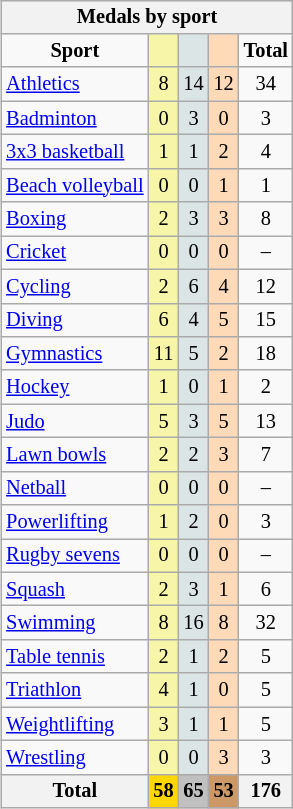<table class="wikitable" style="font-size:85%;float:right;text-align:center">
<tr>
<th colspan=5>Medals by sport</th>
</tr>
<tr align=center>
<td><strong>Sport</strong></td>
<td bgcolor=#f7f6a8></td>
<td bgcolor=#dce5e5></td>
<td bgcolor=#ffdab9></td>
<td><strong>Total</strong></td>
</tr>
<tr align=center>
<td align=left><a href='#'>Athletics</a></td>
<td bgcolor=#f7f6a8>8</td>
<td bgcolor=#dce5e5>14</td>
<td bgcolor=#ffdab9>12</td>
<td>34</td>
</tr>
<tr align=center>
<td align=left><a href='#'>Badminton</a></td>
<td bgcolor=#f7f6a8>0</td>
<td bgcolor=#dce5e5>3</td>
<td bgcolor=#ffdab9>0</td>
<td>3</td>
</tr>
<tr align=center>
<td align=left><a href='#'>3x3 basketball</a></td>
<td bgcolor=#f7f6a8>1</td>
<td bgcolor=#dce5e5>1</td>
<td bgcolor=#ffdab9>2</td>
<td>4</td>
</tr>
<tr align=center>
<td align=left><a href='#'>Beach volleyball</a></td>
<td bgcolor=#f7f6a8>0</td>
<td bgcolor=#dce5e5>0</td>
<td bgcolor=#ffdab9>1</td>
<td>1</td>
</tr>
<tr align=center>
<td align=left><a href='#'>Boxing</a></td>
<td bgcolor=#f7f6a8>2</td>
<td bgcolor=#dce5e5>3</td>
<td bgcolor=#ffdab9>3</td>
<td>8</td>
</tr>
<tr align=center>
<td align=left><a href='#'>Cricket</a></td>
<td bgcolor=#f7f6a8>0</td>
<td bgcolor=#dce5e5>0</td>
<td bgcolor=#ffdab9>0</td>
<td>–</td>
</tr>
<tr align=center>
<td align=left><a href='#'>Cycling</a></td>
<td bgcolor=#f7f6a8>2</td>
<td bgcolor=#dce5e5>6</td>
<td bgcolor=#ffdab9>4</td>
<td>12</td>
</tr>
<tr align=center>
<td align=left><a href='#'>Diving</a></td>
<td bgcolor=#f7f6a8>6</td>
<td bgcolor=#dce5e5>4</td>
<td bgcolor=#ffdab9>5</td>
<td>15</td>
</tr>
<tr align=center>
<td align=left><a href='#'>Gymnastics</a></td>
<td bgcolor=#f7f6a8>11</td>
<td bgcolor=#dce5e5>5</td>
<td bgcolor=#ffdab9>2</td>
<td>18</td>
</tr>
<tr align=center>
<td align=left><a href='#'>Hockey</a></td>
<td bgcolor=#f7f6a8>1</td>
<td bgcolor=#dce5e5>0</td>
<td bgcolor=#ffdab9>1</td>
<td>2</td>
</tr>
<tr align=center>
<td align=left><a href='#'>Judo</a></td>
<td bgcolor=#f7f6a8>5</td>
<td bgcolor=#dce5e5>3</td>
<td bgcolor=#ffdab9>5</td>
<td>13</td>
</tr>
<tr align=center>
<td align=left><a href='#'>Lawn bowls</a></td>
<td bgcolor=#f7f6a8>2</td>
<td bgcolor=#dce5e5>2</td>
<td bgcolor=#ffdab9>3</td>
<td>7</td>
</tr>
<tr align=center>
<td align=left><a href='#'>Netball</a></td>
<td bgcolor=#f7f6a8>0</td>
<td bgcolor=#dce5e5>0</td>
<td bgcolor=#ffdab9>0</td>
<td>–</td>
</tr>
<tr align=center>
<td align=left><a href='#'>Powerlifting</a></td>
<td bgcolor=#f7f6a8>1</td>
<td bgcolor=#dce5e5>2</td>
<td bgcolor=#ffdab9>0</td>
<td>3</td>
</tr>
<tr align=center>
<td align=left><a href='#'>Rugby sevens</a></td>
<td bgcolor=#f7f6a8>0</td>
<td bgcolor=#dce5e5>0</td>
<td bgcolor=#ffdab9>0</td>
<td>–</td>
</tr>
<tr align=center>
<td align=left><a href='#'>Squash</a></td>
<td bgcolor=#f7f6a8>2</td>
<td bgcolor=#dce5e5>3</td>
<td bgcolor=#ffdab9>1</td>
<td>6</td>
</tr>
<tr align=center>
<td align=left><a href='#'>Swimming</a></td>
<td bgcolor=#f7f6a8>8</td>
<td bgcolor=#dce5e5>16</td>
<td bgcolor=#ffdab9>8</td>
<td>32</td>
</tr>
<tr align=center>
<td align=left><a href='#'>Table tennis</a></td>
<td bgcolor=#f7f6a8>2</td>
<td bgcolor=#dce5e5>1</td>
<td bgcolor=#ffdab9>2</td>
<td>5</td>
</tr>
<tr align=center>
<td align=left><a href='#'>Triathlon</a></td>
<td bgcolor=#f7f6a8>4</td>
<td bgcolor=#dce5e5>1</td>
<td bgcolor=#ffdab9>0</td>
<td>5</td>
</tr>
<tr align=center>
<td align=left><a href='#'>Weightlifting</a></td>
<td bgcolor=#f7f6a8>3</td>
<td bgcolor=#dce5e5>1</td>
<td bgcolor=#ffdab9>1</td>
<td>5</td>
</tr>
<tr align=center>
<td align=left><a href='#'>Wrestling</a></td>
<td bgcolor=#f7f6a8>0</td>
<td bgcolor=#dce5e5>0</td>
<td bgcolor=#ffdab9>3</td>
<td>3</td>
</tr>
<tr align=center>
<th bgcolor=#efefef>Total</th>
<th style="background:gold;">58</th>
<th style="background:silver;">65</th>
<th style="background:#c96;">53</th>
<th>176</th>
</tr>
</table>
